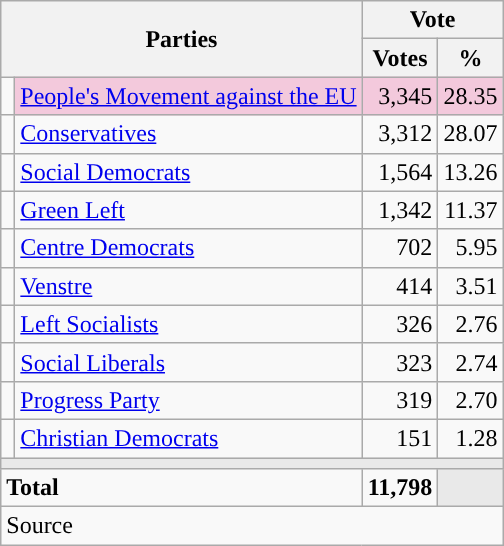<table class="wikitable" style="text-align:right;">
<tr>
<th style="text-align:centre;" rowspan="2" colspan="2" width="225">Parties</th>
<th colspan="3">Vote</th>
</tr>
<tr>
<th width="15">Votes</th>
<th width="15">%</th>
</tr>
<tr>
<td width="2" style="color:inherit;background:"></td>
<td bgcolor=#f3c9dc   align="left"><a href='#'>People's Movement against the EU</a></td>
<td bgcolor=#f3c9dc>3,345</td>
<td bgcolor=#f3c9dc>28.35</td>
</tr>
<tr>
<td width="2" style="color:inherit;background:"></td>
<td align="left"><a href='#'>Conservatives</a></td>
<td>3,312</td>
<td>28.07</td>
</tr>
<tr>
<td width="2" style="color:inherit;background:"></td>
<td align="left"><a href='#'>Social Democrats</a></td>
<td>1,564</td>
<td>13.26</td>
</tr>
<tr>
<td width="2" style="color:inherit;background:"></td>
<td align="left"><a href='#'>Green Left</a></td>
<td>1,342</td>
<td>11.37</td>
</tr>
<tr>
<td width="2" style="color:inherit;background:"></td>
<td align="left"><a href='#'>Centre Democrats</a></td>
<td>702</td>
<td>5.95</td>
</tr>
<tr>
<td width="2" style="color:inherit;background:"></td>
<td align="left"><a href='#'>Venstre</a></td>
<td>414</td>
<td>3.51</td>
</tr>
<tr>
<td width="2" style="color:inherit;background:"></td>
<td align="left"><a href='#'>Left Socialists</a></td>
<td>326</td>
<td>2.76</td>
</tr>
<tr>
<td width="2" style="color:inherit;background:"></td>
<td align="left"><a href='#'>Social Liberals</a></td>
<td>323</td>
<td>2.74</td>
</tr>
<tr>
<td width="2" style="color:inherit;background:"></td>
<td align="left"><a href='#'>Progress Party</a></td>
<td>319</td>
<td>2.70</td>
</tr>
<tr>
<td width="2" style="color:inherit;background:"></td>
<td align="left"><a href='#'>Christian Democrats</a></td>
<td>151</td>
<td>1.28</td>
</tr>
<tr>
<td colspan="7" bgcolor="#E9E9E9"></td>
</tr>
<tr>
<td align="left" colspan="2"><strong>Total</strong></td>
<td><strong>11,798</strong></td>
<td bgcolor="#E9E9E9" colspan="2"></td>
</tr>
<tr>
<td align="left" colspan="6">Source</td>
</tr>
</table>
